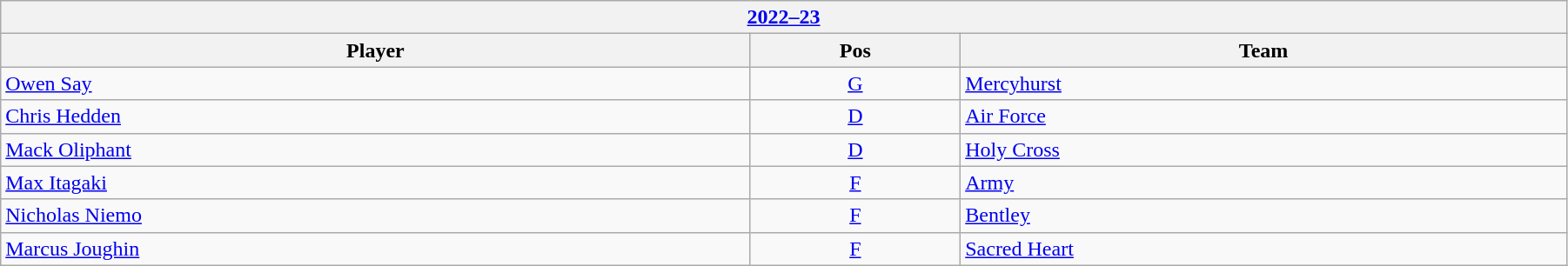<table class="wikitable" width=95%>
<tr>
<th colspan=3><a href='#'>2022–23</a></th>
</tr>
<tr>
<th>Player</th>
<th>Pos</th>
<th>Team</th>
</tr>
<tr>
<td><a href='#'>Owen Say</a></td>
<td style="text-align:center;"><a href='#'>G</a></td>
<td><a href='#'>Mercyhurst</a></td>
</tr>
<tr>
<td><a href='#'>Chris Hedden</a></td>
<td style="text-align:center;"><a href='#'>D</a></td>
<td><a href='#'>Air Force</a></td>
</tr>
<tr>
<td><a href='#'>Mack Oliphant</a></td>
<td style="text-align:center;"><a href='#'>D</a></td>
<td><a href='#'>Holy Cross</a></td>
</tr>
<tr>
<td><a href='#'>Max Itagaki</a></td>
<td style="text-align:center;"><a href='#'>F</a></td>
<td><a href='#'>Army</a></td>
</tr>
<tr>
<td><a href='#'>Nicholas Niemo</a></td>
<td style="text-align:center;"><a href='#'>F</a></td>
<td><a href='#'>Bentley</a></td>
</tr>
<tr>
<td><a href='#'>Marcus Joughin</a></td>
<td style="text-align:center;"><a href='#'>F</a></td>
<td><a href='#'>Sacred Heart</a></td>
</tr>
</table>
